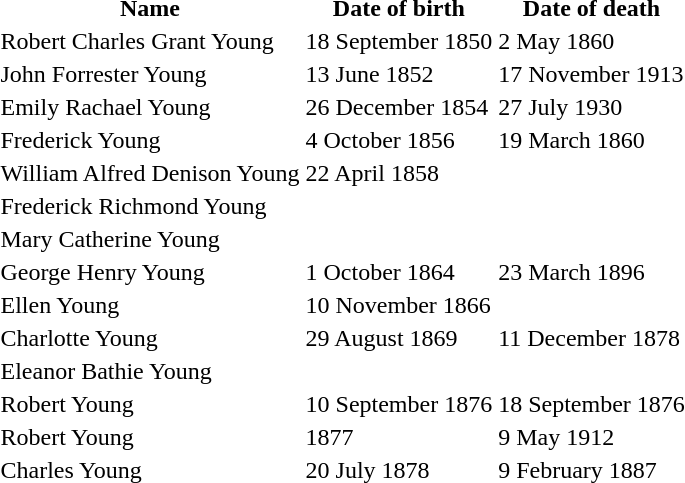<table>
<tr>
<th>Name</th>
<th>Date of birth</th>
<th>Date of death</th>
</tr>
<tr>
<td>Robert Charles Grant Young</td>
<td>18 September 1850</td>
<td>2 May 1860</td>
</tr>
<tr>
<td>John Forrester Young</td>
<td>13 June 1852</td>
<td>17 November 1913</td>
</tr>
<tr>
<td>Emily Rachael Young</td>
<td>26 December 1854</td>
<td>27 July 1930</td>
</tr>
<tr>
<td>Frederick Young</td>
<td>4 October 1856</td>
<td>19 March 1860</td>
</tr>
<tr>
<td>William Alfred Denison Young</td>
<td>22 April 1858</td>
<td></td>
</tr>
<tr>
<td>Frederick Richmond Young</td>
<td></td>
<td></td>
</tr>
<tr>
<td>Mary Catherine Young</td>
<td></td>
<td></td>
</tr>
<tr>
<td>George Henry Young</td>
<td>1 October 1864</td>
<td>23 March 1896</td>
</tr>
<tr>
<td>Ellen Young</td>
<td>10 November 1866</td>
<td></td>
</tr>
<tr>
<td>Charlotte Young</td>
<td>29 August 1869</td>
<td>11 December 1878</td>
</tr>
<tr>
<td>Eleanor Bathie Young</td>
<td></td>
<td></td>
</tr>
<tr>
<td>Robert Young</td>
<td>10 September 1876</td>
<td>18 September 1876</td>
</tr>
<tr>
<td>Robert Young</td>
<td>1877</td>
<td>9 May 1912</td>
</tr>
<tr>
<td>Charles Young</td>
<td>20 July 1878</td>
<td>9 February 1887</td>
</tr>
</table>
